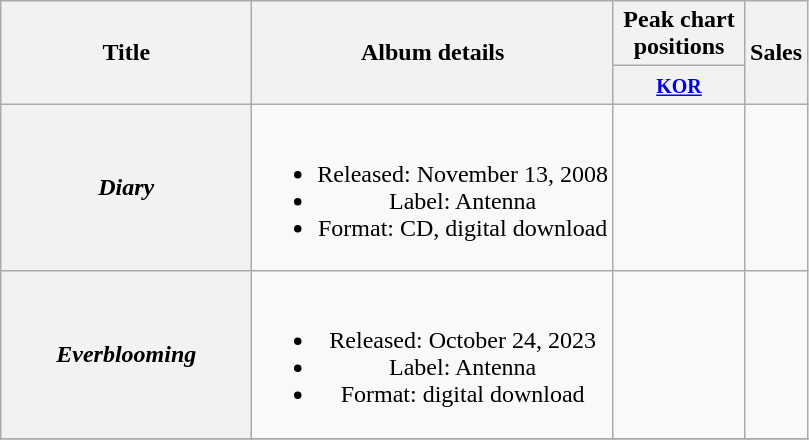<table class="wikitable plainrowheaders" style="text-align:center;">
<tr>
<th scope="col" rowspan="2" style="width:10em;">Title</th>
<th scope="col" rowspan="2">Album details</th>
<th scope="col" colspan="1" style="width:5em;">Peak chart positions</th>
<th scope="col" rowspan="2">Sales</th>
</tr>
<tr>
<th><small><a href='#'>KOR</a></small><br></th>
</tr>
<tr>
<th scope="row"><em>Diary</em></th>
<td><br><ul><li>Released: November 13, 2008</li><li>Label: Antenna</li><li>Format: CD, digital download</li></ul></td>
<td></td>
<td></td>
</tr>
<tr>
<th scope="row"><em>Everblooming</em></th>
<td><br><ul><li>Released: October 24, 2023</li><li>Label: Antenna</li><li>Format: digital download</li></ul></td>
<td></td>
<td></td>
</tr>
<tr>
</tr>
</table>
